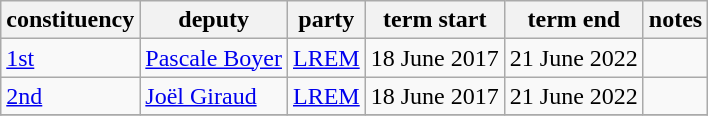<table class="wikitable">
<tr>
<th>constituency</th>
<th>deputy</th>
<th>party</th>
<th>term start</th>
<th>term end</th>
<th>notes</th>
</tr>
<tr>
<td><a href='#'>1st</a></td>
<td><a href='#'>Pascale Boyer</a></td>
<td><a href='#'>LREM</a></td>
<td>18 June 2017</td>
<td>21 June 2022</td>
<td></td>
</tr>
<tr>
<td><a href='#'>2nd</a></td>
<td><a href='#'>Joël Giraud</a></td>
<td><a href='#'>LREM</a></td>
<td>18 June 2017</td>
<td>21 June 2022</td>
<td></td>
</tr>
<tr>
</tr>
</table>
